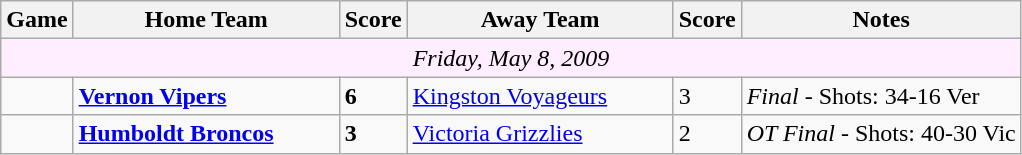<table class="wikitable">
<tr>
<th>Game</th>
<th width="170">Home Team</th>
<th>Score</th>
<th width="170">Away Team</th>
<th>Score</th>
<th>Notes</th>
</tr>
<tr align=center bgcolor="ffeeff">
<td colspan="11"><em>Friday, May 8, 2009</em></td>
</tr>
<tr bgcolor=>
<td></td>
<td><strong><a href='#'>Vernon Vipers</a></strong></td>
<td><strong>6</strong></td>
<td><a href='#'>Kingston Voyageurs</a></td>
<td>3</td>
<td><em>Final</em> - Shots: 34-16 Ver</td>
</tr>
<tr bgcolor=>
<td></td>
<td><strong><a href='#'>Humboldt Broncos</a></strong></td>
<td><strong>3</strong></td>
<td><a href='#'>Victoria Grizzlies</a></td>
<td>2</td>
<td><em>OT Final</em> - Shots: 40-30 Vic</td>
</tr>
</table>
